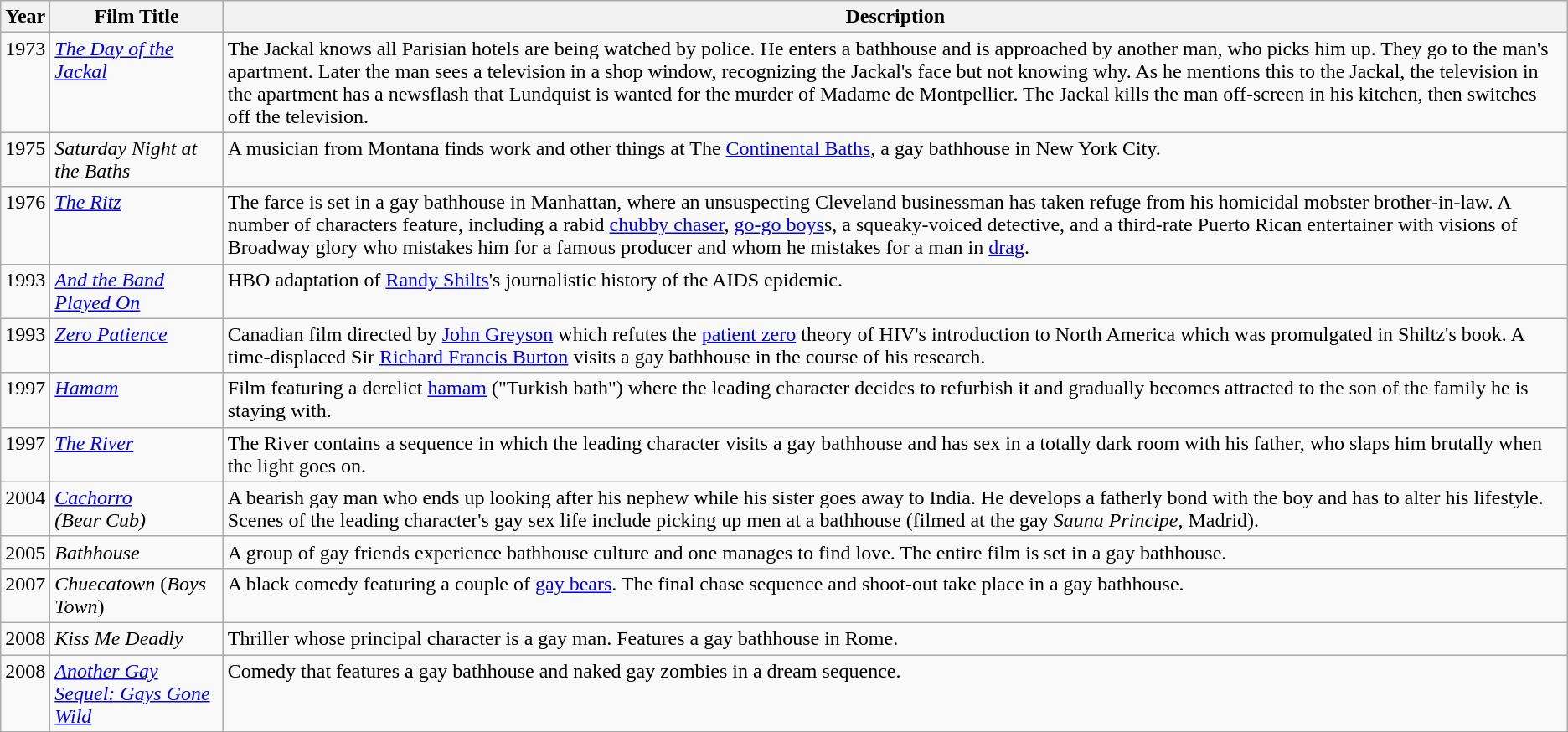<table class="wikitable" style="vertical-align: text-top;">
<tr>
<th>Year</th>
<th>Film Title</th>
<th>Description</th>
</tr>
<tr valign="top">
<td>1973</td>
<td><em><a href='#'>The Day of the Jackal</a></em></td>
<td>The Jackal knows all Parisian hotels are being watched by police. He enters a bathhouse and is approached by another man, who picks him up. They go to the man's apartment. Later the man sees a television in a shop window, recognizing the Jackal's face but not knowing why. As he mentions this to the Jackal, the television in the apartment has a newsflash that Lundquist is wanted for the murder of Madame de Montpellier. The Jackal kills the man off-screen in his kitchen, then switches off the television.</td>
</tr>
<tr valign="top">
<td>1975</td>
<td><em>Saturday Night at the Baths</em></td>
<td>A musician from Montana finds work and other things at The <a href='#'>Continental Baths</a>, a gay bathhouse in New York City.</td>
</tr>
<tr valign="top">
<td>1976</td>
<td><em><a href='#'>The Ritz</a></em></td>
<td>The farce is set in a gay bathhouse in Manhattan, where an unsuspecting Cleveland businessman has taken refuge from his homicidal mobster brother-in-law. A number of characters feature, including a rabid <a href='#'>chubby chaser</a>, <a href='#'>go-go boys</a>s, a squeaky-voiced detective, and a third-rate Puerto Rican entertainer with visions of Broadway glory who mistakes him for a famous producer and whom he mistakes for a man in <a href='#'>drag</a>.</td>
</tr>
<tr valign="top">
<td>1993</td>
<td><em><a href='#'>And the Band Played On</a></em></td>
<td>HBO adaptation of <a href='#'>Randy Shilts</a>'s journalistic history of the AIDS epidemic.</td>
</tr>
<tr valign="top">
<td>1993</td>
<td><em><a href='#'>Zero Patience</a></em></td>
<td>Canadian film directed by <a href='#'>John Greyson</a> which refutes the <a href='#'>patient zero</a> theory of HIV's introduction to North America which was promulgated in Shiltz's book. A time-displaced Sir <a href='#'>Richard Francis Burton</a> visits a gay bathhouse in the course of his research.</td>
</tr>
<tr valign="top">
<td>1997</td>
<td><em><a href='#'>Hamam</a></em> </td>
<td>Film featuring a derelict <a href='#'>hamam</a> ("Turkish bath") where the leading character decides to refurbish it and gradually becomes attracted to the son of the family he is staying with.</td>
</tr>
<tr valign="top">
<td>1997</td>
<td><em><a href='#'>The River</a></em> </td>
<td>The River contains a sequence in which the leading character visits a gay bathhouse and has sex in a totally dark room with his father, who slaps him brutally when the light goes on.</td>
</tr>
<tr valign="top">
<td>2004</td>
<td><em><a href='#'>Cachorro</a> (Bear Cub)</em> </td>
<td>A bearish gay man who ends up looking after his nephew while his sister goes away to India. He develops a fatherly bond with the boy and has to alter his lifestyle. Scenes of the leading character's gay sex life include picking up men at a bathhouse (filmed at the gay <em>Sauna Principe</em>, Madrid).</td>
</tr>
<tr valign="top">
<td>2005</td>
<td><em>Bathhouse</em></td>
<td>A group of gay friends experience bathhouse culture and one manages to find love. The entire film is set in a gay bathhouse.</td>
</tr>
<tr valign="top">
<td>2007</td>
<td><em>Chuecatown</em> (<em>Boys Town</em>)</td>
<td>A black comedy featuring a couple of <a href='#'>gay bears</a>. The final chase sequence and shoot-out take place in a gay bathhouse.</td>
</tr>
<tr valign="top">
<td>2008</td>
<td><em>Kiss Me Deadly</em></td>
<td>Thriller whose principal character is a gay man. Features a gay bathhouse in Rome.</td>
</tr>
<tr valign="top">
<td>2008</td>
<td><em><a href='#'>Another Gay Sequel: Gays Gone Wild</a></em></td>
<td>Comedy that features a gay bathhouse and naked gay zombies in a dream sequence.</td>
</tr>
</table>
